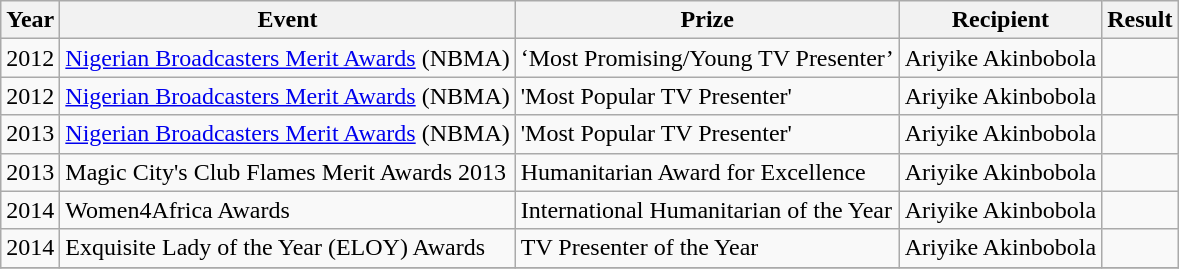<table class="wikitable">
<tr>
<th>Year</th>
<th>Event</th>
<th>Prize</th>
<th>Recipient</th>
<th>Result</th>
</tr>
<tr>
<td>2012</td>
<td><a href='#'>Nigerian Broadcasters Merit Awards</a> (NBMA)</td>
<td>‘Most Promising/Young TV Presenter’</td>
<td>Ariyike Akinbobola</td>
<td></td>
</tr>
<tr>
<td>2012</td>
<td><a href='#'>Nigerian Broadcasters Merit Awards</a> (NBMA)</td>
<td>'Most Popular TV Presenter'</td>
<td>Ariyike Akinbobola</td>
<td></td>
</tr>
<tr>
<td>2013</td>
<td><a href='#'>Nigerian Broadcasters Merit Awards</a> (NBMA)</td>
<td>'Most Popular TV Presenter'</td>
<td>Ariyike Akinbobola</td>
<td></td>
</tr>
<tr>
<td>2013</td>
<td>Magic City's Club Flames Merit Awards 2013</td>
<td>Humanitarian Award for Excellence</td>
<td>Ariyike Akinbobola</td>
<td></td>
</tr>
<tr>
<td>2014</td>
<td>Women4Africa Awards</td>
<td>International Humanitarian of the Year</td>
<td>Ariyike Akinbobola</td>
<td></td>
</tr>
<tr>
<td>2014</td>
<td>Exquisite Lady of the Year (ELOY) Awards</td>
<td>TV Presenter of the Year</td>
<td>Ariyike Akinbobola</td>
<td></td>
</tr>
<tr>
</tr>
</table>
